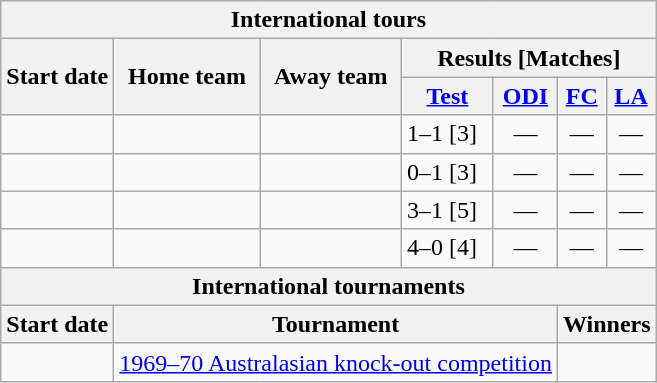<table class="wikitable">
<tr>
<th colspan="7">International tours</th>
</tr>
<tr>
<th rowspan="2">Start date</th>
<th rowspan="2">Home team</th>
<th rowspan="2">Away team</th>
<th colspan="4">Results [Matches]</th>
</tr>
<tr>
<th><a href='#'>Test</a></th>
<th><a href='#'>ODI</a></th>
<th><a href='#'>FC</a></th>
<th><a href='#'>LA</a></th>
</tr>
<tr>
<td><a href='#'></a></td>
<td></td>
<td></td>
<td>1–1 [3]</td>
<td ; style="text-align:center">—</td>
<td ; style="text-align:center">—</td>
<td ; style="text-align:center">—</td>
</tr>
<tr>
<td><a href='#'></a></td>
<td></td>
<td></td>
<td>0–1 [3]</td>
<td ; style="text-align:center">—</td>
<td ; style="text-align:center">—</td>
<td ; style="text-align:center">—</td>
</tr>
<tr>
<td><a href='#'></a></td>
<td></td>
<td></td>
<td>3–1 [5]</td>
<td ; style="text-align:center">—</td>
<td ; style="text-align:center">—</td>
<td ; style="text-align:center">—</td>
</tr>
<tr>
<td><a href='#'></a></td>
<td></td>
<td></td>
<td>4–0 [4]</td>
<td ; style="text-align:center">—</td>
<td ; style="text-align:center">—</td>
<td ; style="text-align:center">—</td>
</tr>
<tr>
<th colspan="7">International tournaments</th>
</tr>
<tr>
<th>Start date</th>
<th colspan="4">Tournament</th>
<th colspan="2">Winners</th>
</tr>
<tr>
<td><a href='#'></a></td>
<td colspan="4"> <a href='#'>1969–70 Australasian knock-out competition</a></td>
<td colspan="2"></td>
</tr>
</table>
